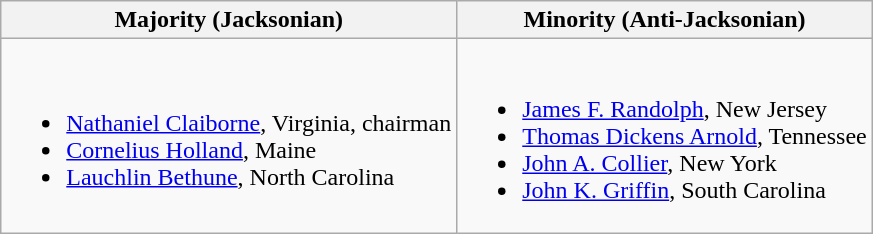<table class=wikitable>
<tr>
<th>Majority (Jacksonian)</th>
<th>Minority (Anti-Jacksonian)</th>
</tr>
<tr>
<td><br><ul><li><a href='#'>Nathaniel Claiborne</a>, Virginia, chairman</li><li><a href='#'>Cornelius Holland</a>, Maine</li><li><a href='#'>Lauchlin Bethune</a>, North Carolina</li></ul></td>
<td><br><ul><li><a href='#'>James F. Randolph</a>, New Jersey</li><li><a href='#'>Thomas Dickens Arnold</a>, Tennessee</li><li><span><a href='#'>John A. Collier</a>, New York</span></li><li><span><a href='#'>John K. Griffin</a>, South Carolina</span></li></ul></td>
</tr>
</table>
